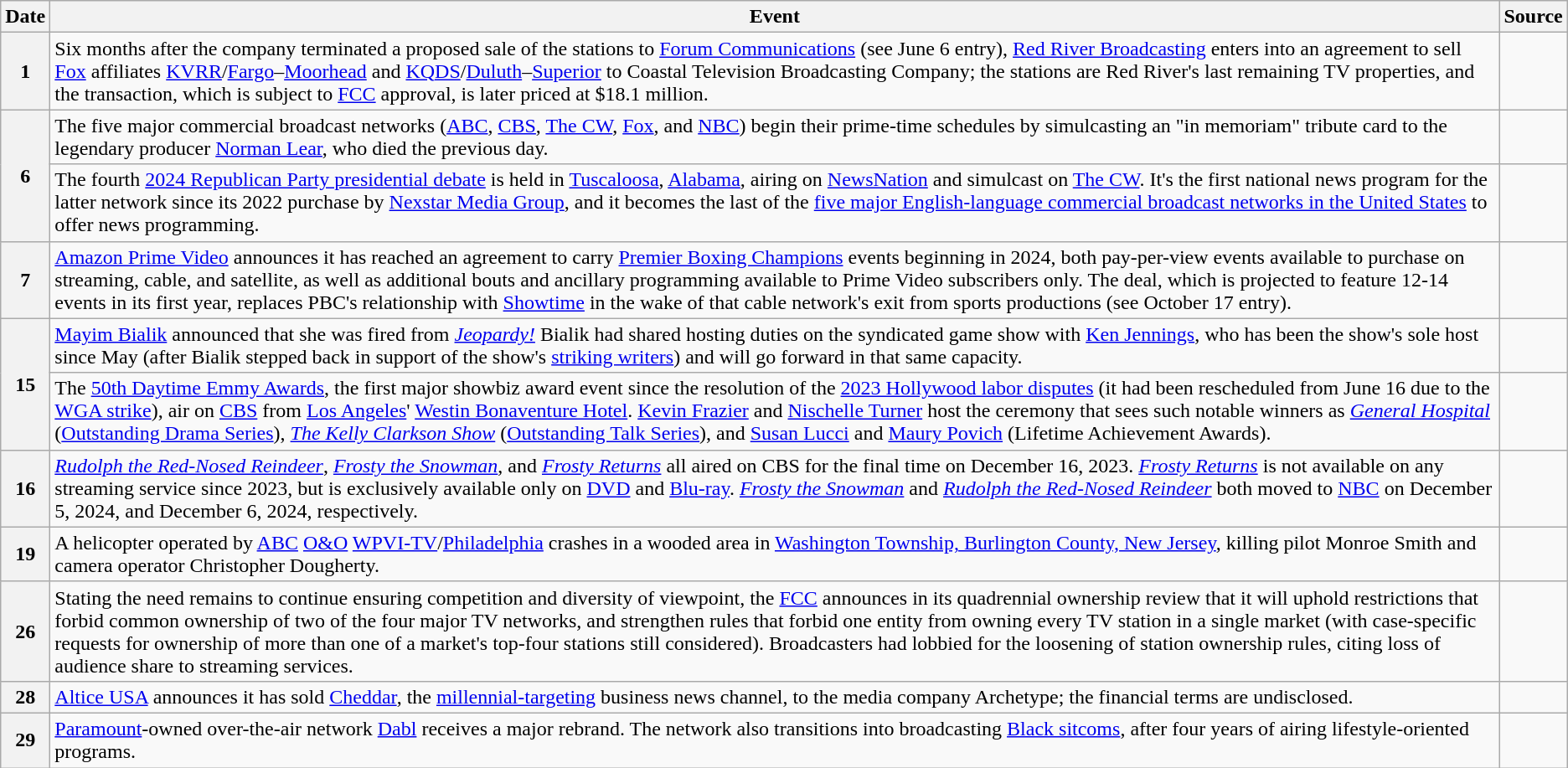<table class=wikitable>
<tr>
<th>Date</th>
<th>Event</th>
<th>Source</th>
</tr>
<tr>
<th>1</th>
<td>Six months after the company terminated a proposed sale of the stations to <a href='#'>Forum Communications</a> (see June 6 entry), <a href='#'>Red River Broadcasting</a> enters into an agreement to sell <a href='#'>Fox</a> affiliates <a href='#'>KVRR</a>/<a href='#'>Fargo</a>–<a href='#'>Moorhead</a> and <a href='#'>KQDS</a>/<a href='#'>Duluth</a>–<a href='#'>Superior</a> to Coastal Television Broadcasting Company; the stations are Red River's last remaining TV properties, and the transaction, which is subject to <a href='#'>FCC</a> approval, is later priced at $18.1 million.</td>
<td></td>
</tr>
<tr>
<th rowspan=2>6</th>
<td>The five major commercial broadcast networks (<a href='#'>ABC</a>, <a href='#'>CBS</a>, <a href='#'>The CW</a>, <a href='#'>Fox</a>, and <a href='#'>NBC</a>) begin their prime-time schedules by simulcasting an "in memoriam" tribute card to the legendary producer <a href='#'>Norman Lear</a>, who died the previous day.</td>
<td></td>
</tr>
<tr>
<td>The fourth <a href='#'>2024 Republican Party presidential debate</a> is held in <a href='#'>Tuscaloosa</a>, <a href='#'>Alabama</a>, airing on <a href='#'>NewsNation</a> and simulcast on <a href='#'>The CW</a>. It's the first national news program for the latter network since its 2022 purchase by <a href='#'>Nexstar Media Group</a>, and it becomes the last of the <a href='#'>five major English-language commercial broadcast networks in the United States</a> to offer news programming.</td>
<td></td>
</tr>
<tr>
<th>7</th>
<td><a href='#'>Amazon Prime Video</a> announces it has reached an agreement to carry <a href='#'>Premier Boxing Champions</a> events beginning in 2024, both pay-per-view events available to purchase on streaming, cable, and satellite, as well as additional bouts and ancillary programming available to Prime Video subscribers only. The deal, which is projected to feature 12-14 events in its first year, replaces PBC's relationship with <a href='#'>Showtime</a> in the wake of that cable network's exit from sports productions (see October 17 entry).</td>
<td></td>
</tr>
<tr>
<th rowspan=2>15</th>
<td><a href='#'>Mayim Bialik</a> announced that she was fired from <em><a href='#'>Jeopardy!</a></em> Bialik had shared hosting duties on the syndicated game show with <a href='#'>Ken Jennings</a>, who has been the show's sole host since May (after Bialik stepped back in support of the show's <a href='#'>striking writers</a>) and will go forward in that same capacity.</td>
<td></td>
</tr>
<tr>
<td>The <a href='#'>50th Daytime Emmy Awards</a>, the first major showbiz award event since the resolution of the <a href='#'>2023 Hollywood labor disputes</a> (it had been rescheduled from June 16 due to the <a href='#'>WGA strike</a>), air on <a href='#'>CBS</a> from <a href='#'>Los Angeles</a>' <a href='#'>Westin Bonaventure Hotel</a>. <a href='#'>Kevin Frazier</a> and <a href='#'>Nischelle Turner</a> host the ceremony that sees such notable winners as <em><a href='#'>General Hospital</a></em> (<a href='#'>Outstanding Drama Series</a>), <em><a href='#'>The Kelly Clarkson Show</a></em> (<a href='#'>Outstanding Talk Series</a>), and <a href='#'>Susan Lucci</a> and <a href='#'>Maury Povich</a> (Lifetime Achievement Awards).</td>
<td><br></td>
</tr>
<tr>
<th>16</th>
<td><em><a href='#'>Rudolph the Red-Nosed Reindeer</a></em>, <em><a href='#'>Frosty the Snowman</a></em>, and <em><a href='#'>Frosty Returns</a></em> all aired on CBS for the final time on December 16, 2023. <em><a href='#'>Frosty Returns</a></em> is not available on any streaming service since 2023, but is exclusively available only on <a href='#'>DVD</a> and <a href='#'>Blu-ray</a>. <em><a href='#'>Frosty the Snowman</a></em> and <em><a href='#'>Rudolph the Red-Nosed Reindeer</a></em> both moved to <a href='#'>NBC</a> on December 5, 2024, and December 6, 2024, respectively.</td>
<td></td>
</tr>
<tr>
<th>19</th>
<td>A helicopter operated by <a href='#'>ABC</a> <a href='#'>O&O</a> <a href='#'>WPVI-TV</a>/<a href='#'>Philadelphia</a> crashes in a wooded area in <a href='#'>Washington Township, Burlington County, New Jersey</a>, killing pilot Monroe Smith and camera operator Christopher Dougherty.</td>
<td></td>
</tr>
<tr>
<th>26</th>
<td>Stating the need remains to continue ensuring competition and diversity of viewpoint, the <a href='#'>FCC</a> announces in its quadrennial ownership review that it will uphold restrictions that forbid common ownership of two of the four major TV networks, and strengthen rules that forbid one entity from owning every TV station in a single market (with case-specific requests for ownership of more than one of a market's top-four stations still considered). Broadcasters had lobbied for the loosening of station ownership rules, citing loss of audience share to streaming services.</td>
<td></td>
</tr>
<tr>
<th>28</th>
<td><a href='#'>Altice USA</a> announces it has sold <a href='#'>Cheddar</a>, the <a href='#'>millennial-targeting</a> business news channel, to the media company Archetype; the financial terms are undisclosed.</td>
<td></td>
</tr>
<tr>
<th>29</th>
<td><a href='#'>Paramount</a>-owned over-the-air network <a href='#'>Dabl</a> receives a major rebrand. The network also transitions into broadcasting <a href='#'>Black sitcoms</a>, after four years of airing lifestyle-oriented programs.</td>
</tr>
</table>
